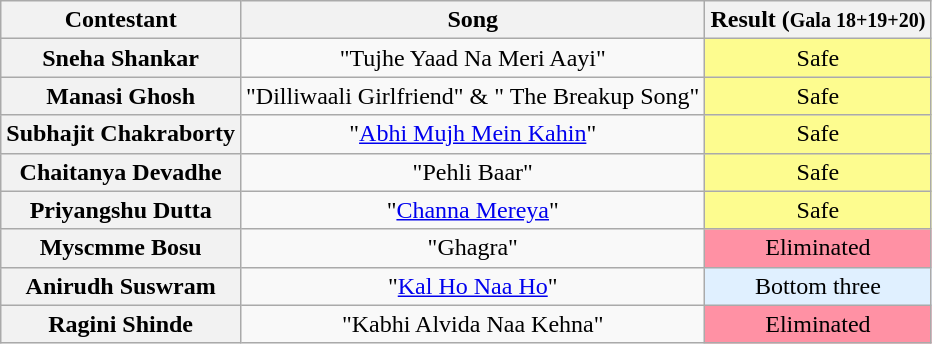<table class="wikitable unsortable" style="text-align:center;">
<tr>
<th scope="col">Contestant</th>
<th scope="col">Song</th>
<th>Result (<small>Gala 18+19+20)</small></th>
</tr>
<tr>
<th>Sneha Shankar</th>
<td>"Tujhe Yaad Na Meri Aayi"</td>
<td style="background:#FDFC8F;">Safe</td>
</tr>
<tr>
<th>Manasi Ghosh</th>
<td>"Dilliwaali Girlfriend" & " The Breakup Song"</td>
<td style="background:#FDFC8F;">Safe</td>
</tr>
<tr>
<th>Subhajit Chakraborty</th>
<td>"<a href='#'>Abhi Mujh Mein Kahin</a>"</td>
<td style="background:#FDFC8F;">Safe</td>
</tr>
<tr>
<th>Chaitanya Devadhe</th>
<td>"Pehli Baar"</td>
<td style="background:#FDFC8F;">Safe</td>
</tr>
<tr>
<th>Priyangshu Dutta</th>
<td>"<a href='#'>Channa Mereya</a>"</td>
<td style="background:#FDFC8F;">Safe</td>
</tr>
<tr>
<th>Myscmme Bosu</th>
<td>"Ghagra"</td>
<td style="background:#FF91A4;">Eliminated</td>
</tr>
<tr>
<th>Anirudh Suswram</th>
<td>"<a href='#'>Kal Ho Naa Ho</a>"</td>
<td style="background:#e0f0ff;">Bottom three</td>
</tr>
<tr>
<th>Ragini Shinde</th>
<td>"Kabhi Alvida Naa Kehna"</td>
<td style="background:#FF91A4;">Eliminated</td>
</tr>
</table>
